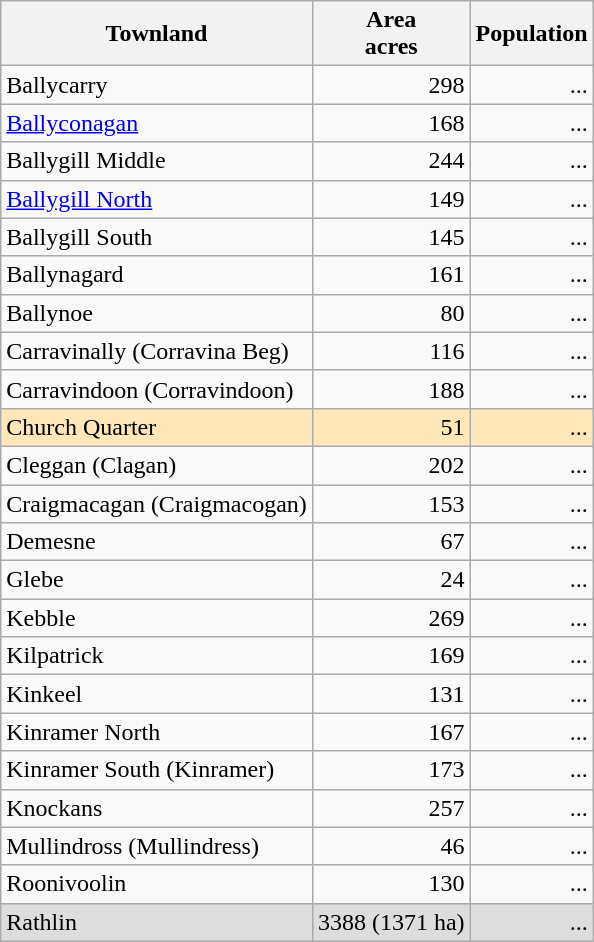<table class="wikitable sortable" bgcolor="#CCCCCC" style="vertical-align:top;">
<tr>
<th class="bgcolor6">Townland</th>
<th class="bgcolor6">Area<br>acres</th>
<th class="bgcolor6">Population</th>
</tr>
<tr>
<td align="left">Ballycarry</td>
<td align="right">298</td>
<td align="right">...</td>
</tr>
<tr>
<td align="left"><a href='#'>Ballyconagan</a></td>
<td align="right">168</td>
<td align="right">...</td>
</tr>
<tr>
<td align="left">Ballygill Middle</td>
<td align="right">244</td>
<td align="right">...</td>
</tr>
<tr>
<td align="left"><a href='#'>Ballygill North</a></td>
<td align="right">149</td>
<td align="right">...</td>
</tr>
<tr>
<td align="left">Ballygill South</td>
<td align="right">145</td>
<td align="right">...</td>
</tr>
<tr>
<td align="left">Ballynagard</td>
<td align="right">161</td>
<td align="right">...</td>
</tr>
<tr>
<td align="left">Ballynoe</td>
<td align="right">80</td>
<td align="right">...</td>
</tr>
<tr>
<td align="left">Carravinally (Corravina Beg)</td>
<td align="right">116</td>
<td align="right">...</td>
</tr>
<tr>
<td align="left">Carravindoon (Corravindoon)</td>
<td align="right">188</td>
<td align="right">...</td>
</tr>
<tr bgcolor="#FFE7BA">
<td align="left">Church Quarter</td>
<td align="right">51</td>
<td align="right">...</td>
</tr>
<tr>
<td align="left">Cleggan (Clagan)</td>
<td align="right">202</td>
<td align="right">...</td>
</tr>
<tr>
<td align="left">Craigmacagan (Craigmacogan)</td>
<td align="right">153</td>
<td align="right">...</td>
</tr>
<tr>
<td align="left">Demesne</td>
<td align="right">67</td>
<td align="right">...</td>
</tr>
<tr>
<td align="left">Glebe</td>
<td align="right">24</td>
<td align="right">...</td>
</tr>
<tr>
<td align="left">Kebble</td>
<td align="right">269</td>
<td align="right">...</td>
</tr>
<tr>
<td align="left">Kilpatrick</td>
<td align="right">169</td>
<td align="right">...</td>
</tr>
<tr>
<td align="left">Kinkeel</td>
<td align="right">131</td>
<td align="right">...</td>
</tr>
<tr>
<td align="left">Kinramer North</td>
<td align="right">167</td>
<td align="right">...</td>
</tr>
<tr>
<td align="left">Kinramer South (Kinramer)</td>
<td align="right">173</td>
<td align="right">...</td>
</tr>
<tr>
<td align="left">Knockans</td>
<td align="right">257</td>
<td align="right">...</td>
</tr>
<tr>
<td align="left">Mullindross  (Mullindress)</td>
<td align="right">46</td>
<td align="right">...</td>
</tr>
<tr>
<td align="left">Roonivoolin</td>
<td align="right">130</td>
<td align="right">...</td>
</tr>
<tr style="background: #DDD;" | class="sortbottom">
<td>Rathlin</td>
<td align="right">3388 (1371 ha)</td>
<td align="right">...</td>
</tr>
</table>
